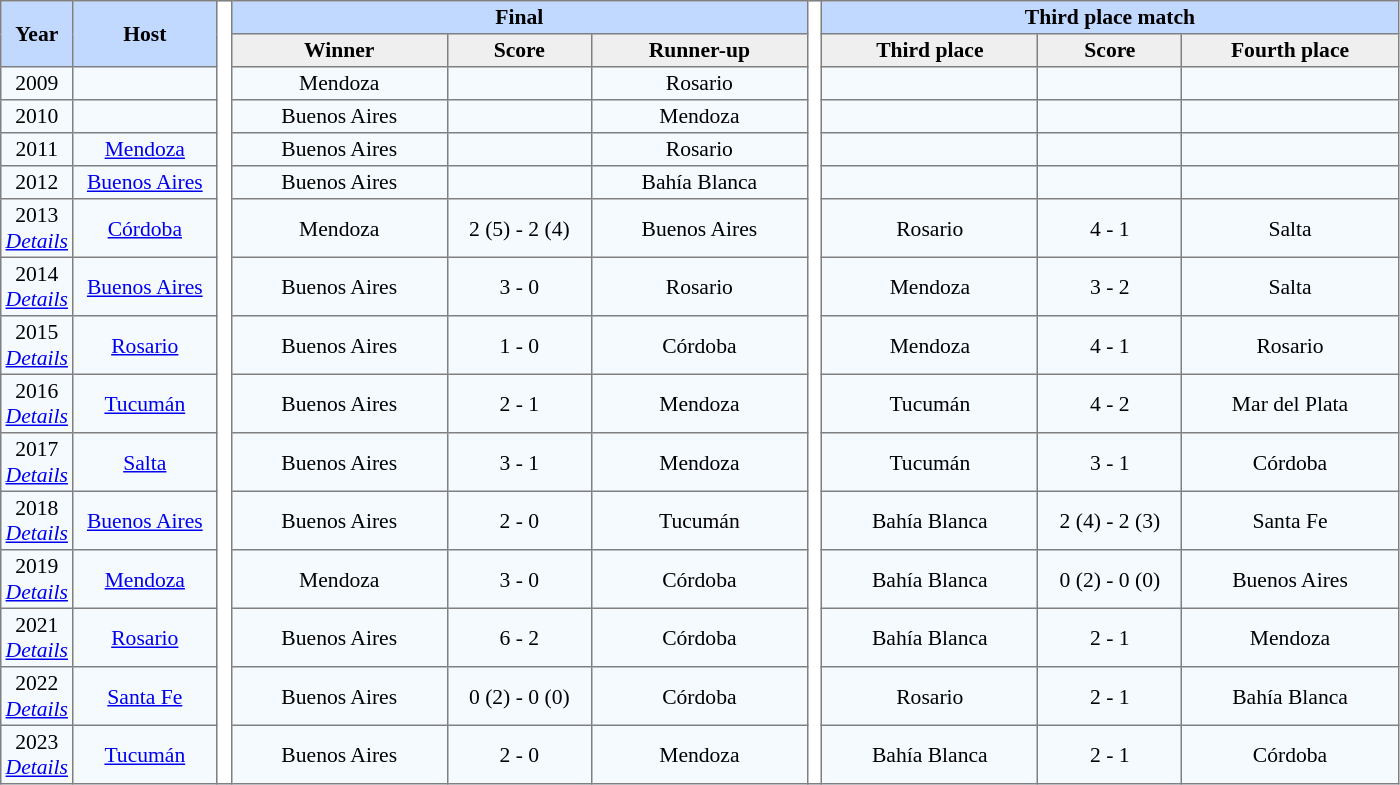<table border=1 style="border-collapse:collapse; font-size:90%; text-align:center" cellpadding=2 cellspacing=0>
<tr bgcolor=#C1D8FF>
<th rowspan=2 width=5%>Year</th>
<th rowspan=2 width=10%>Host</th>
<th width=1% rowspan=16 bgcolor=ffffff></th>
<th colspan=3>Final</th>
<th width=1% rowspan=16 bgcolor=ffffff></th>
<th colspan=3>Third place match</th>
</tr>
<tr bgcolor=#EFEFEF>
<th width=15%>Winner</th>
<th width=10%>Score</th>
<th width=15%>Runner-up</th>
<th width=15%>Third place</th>
<th width=10%>Score</th>
<th width=15%>Fourth place</th>
</tr>
<tr bgcolor=#F5FAFF>
<td>2009 <br></td>
<td></td>
<td> Mendoza</td>
<td></td>
<td> Rosario</td>
<td></td>
<td></td>
<td></td>
</tr>
<tr bgcolor=#F5FAFF>
<td>2010 <br></td>
<td></td>
<td> Buenos Aires</td>
<td></td>
<td> Mendoza</td>
<td></td>
<td></td>
<td></td>
</tr>
<tr bgcolor=#F5FAFF>
<td>2011 <br></td>
<td><a href='#'>Mendoza</a></td>
<td> Buenos Aires</td>
<td></td>
<td> Rosario</td>
<td></td>
<td></td>
<td></td>
</tr>
<tr bgcolor=#F5FAFF>
<td>2012 <br></td>
<td><a href='#'>Buenos Aires</a></td>
<td> Buenos Aires</td>
<td></td>
<td> Bahía Blanca</td>
<td></td>
<td></td>
<td></td>
</tr>
<tr bgcolor=#F5FAFF>
<td>2013 <br> <em><a href='#'>Details</a></em></td>
<td><a href='#'>Córdoba</a></td>
<td> Mendoza</td>
<td>2 (5) - 2 (4)</td>
<td> Buenos Aires</td>
<td> Rosario</td>
<td>4 - 1</td>
<td> Salta</td>
</tr>
<tr bgcolor=#F5FAFF>
<td>2014 <br> <em><a href='#'>Details</a></em></td>
<td><a href='#'>Buenos Aires</a></td>
<td> Buenos Aires</td>
<td>3 - 0</td>
<td> Rosario</td>
<td> Mendoza</td>
<td>3 - 2</td>
<td> Salta</td>
</tr>
<tr bgcolor=#F5FAFF>
<td>2015 <br> <em><a href='#'>Details</a></em></td>
<td><a href='#'>Rosario</a></td>
<td> Buenos Aires</td>
<td>1 - 0</td>
<td> Córdoba</td>
<td> Mendoza</td>
<td>4 - 1</td>
<td> Rosario</td>
</tr>
<tr bgcolor=#F5FAFF>
<td>2016 <br> <em><a href='#'>Details</a></em></td>
<td><a href='#'>Tucumán</a></td>
<td> Buenos Aires</td>
<td>2 - 1</td>
<td> Mendoza</td>
<td> Tucumán</td>
<td>4 - 2</td>
<td> Mar del Plata</td>
</tr>
<tr bgcolor=#F5FAFF>
<td>2017 <br> <em><a href='#'>Details</a></em></td>
<td><a href='#'>Salta</a></td>
<td> Buenos Aires</td>
<td>3 - 1</td>
<td> Mendoza</td>
<td> Tucumán</td>
<td>3 - 1</td>
<td> Córdoba</td>
</tr>
<tr bgcolor=#F5FAFF>
<td>2018 <br> <em><a href='#'>Details</a></em></td>
<td><a href='#'>Buenos Aires</a></td>
<td> Buenos Aires</td>
<td>2 - 0</td>
<td> Tucumán</td>
<td> Bahía Blanca</td>
<td>2 (4) - 2 (3)</td>
<td> Santa Fe</td>
</tr>
<tr bgcolor=#F5FAFF>
<td>2019 <br> <em><a href='#'>Details</a></em></td>
<td><a href='#'>Mendoza</a></td>
<td> Mendoza</td>
<td>3 - 0</td>
<td> Córdoba</td>
<td> Bahía Blanca</td>
<td>0 (2) - 0 (0)</td>
<td> Buenos Aires</td>
</tr>
<tr bgcolor=#F5FAFF>
<td>2021 <br> <em><a href='#'>Details</a></em></td>
<td><a href='#'>Rosario</a></td>
<td> Buenos Aires</td>
<td>6 - 2</td>
<td> Córdoba</td>
<td> Bahía Blanca</td>
<td>2 - 1</td>
<td> Mendoza</td>
</tr>
<tr bgcolor=#F5FAFF>
<td>2022 <br> <em><a href='#'>Details</a></em></td>
<td><a href='#'>Santa Fe</a></td>
<td> Buenos Aires</td>
<td>0 (2) - 0 (0)</td>
<td> Córdoba</td>
<td> Rosario</td>
<td>2 - 1</td>
<td> Bahía Blanca</td>
</tr>
<tr bgcolor=#F5FAFF>
<td>2023 <br> <em><a href='#'>Details</a></em></td>
<td><a href='#'>Tucumán</a></td>
<td> Buenos Aires</td>
<td>2 - 0</td>
<td> Mendoza</td>
<td> Bahía Blanca</td>
<td>2 - 1</td>
<td> Córdoba</td>
</tr>
</table>
